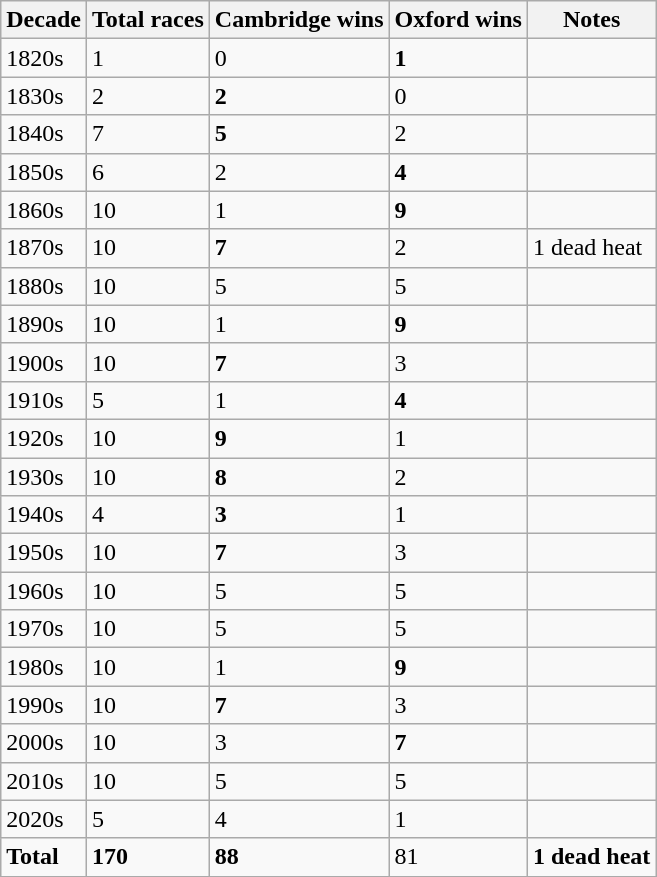<table class="wikitable sortable">
<tr>
<th>Decade</th>
<th>Total races</th>
<th>Cambridge wins</th>
<th>Oxford wins</th>
<th>Notes</th>
</tr>
<tr>
<td>1820s</td>
<td>1</td>
<td>0</td>
<td><strong>1</strong></td>
<td></td>
</tr>
<tr>
<td>1830s</td>
<td>2</td>
<td><strong>2</strong></td>
<td>0</td>
<td></td>
</tr>
<tr>
<td>1840s</td>
<td>7</td>
<td><strong>5</strong></td>
<td>2</td>
<td></td>
</tr>
<tr>
<td>1850s</td>
<td>6</td>
<td>2</td>
<td><strong>4</strong></td>
<td></td>
</tr>
<tr>
<td>1860s</td>
<td>10</td>
<td>1</td>
<td><strong>9</strong></td>
<td></td>
</tr>
<tr>
<td>1870s</td>
<td>10</td>
<td><strong>7</strong></td>
<td>2</td>
<td>1 dead heat</td>
</tr>
<tr>
<td>1880s</td>
<td>10</td>
<td>5</td>
<td>5</td>
<td></td>
</tr>
<tr>
<td>1890s</td>
<td>10</td>
<td>1</td>
<td><strong>9</strong></td>
<td></td>
</tr>
<tr>
<td>1900s</td>
<td>10</td>
<td><strong>7</strong></td>
<td>3</td>
<td></td>
</tr>
<tr>
<td>1910s</td>
<td>5</td>
<td>1</td>
<td><strong>4</strong></td>
<td></td>
</tr>
<tr>
<td>1920s</td>
<td>10</td>
<td><strong>9</strong></td>
<td>1</td>
<td></td>
</tr>
<tr>
<td>1930s</td>
<td>10</td>
<td><strong>8</strong></td>
<td>2</td>
<td></td>
</tr>
<tr>
<td>1940s</td>
<td>4</td>
<td><strong>3</strong></td>
<td>1</td>
<td></td>
</tr>
<tr>
<td>1950s</td>
<td>10</td>
<td><strong>7</strong></td>
<td>3</td>
<td></td>
</tr>
<tr>
<td>1960s</td>
<td>10</td>
<td>5</td>
<td>5</td>
<td></td>
</tr>
<tr>
<td>1970s</td>
<td>10</td>
<td>5</td>
<td>5</td>
<td></td>
</tr>
<tr>
<td>1980s</td>
<td>10</td>
<td>1</td>
<td><strong>9</strong></td>
<td></td>
</tr>
<tr>
<td>1990s</td>
<td>10</td>
<td><strong>7</strong></td>
<td>3</td>
<td></td>
</tr>
<tr>
<td>2000s</td>
<td>10</td>
<td>3</td>
<td><strong>7</strong></td>
<td></td>
</tr>
<tr>
<td>2010s</td>
<td>10</td>
<td>5</td>
<td>5</td>
<td></td>
</tr>
<tr>
<td>2020s</td>
<td>5</td>
<td>4</td>
<td>1</td>
<td></td>
</tr>
<tr>
<td><strong>Total</strong></td>
<td><strong>170</strong></td>
<td><strong>88</strong></td>
<td>81</td>
<td><strong>1 dead heat</strong></td>
</tr>
</table>
